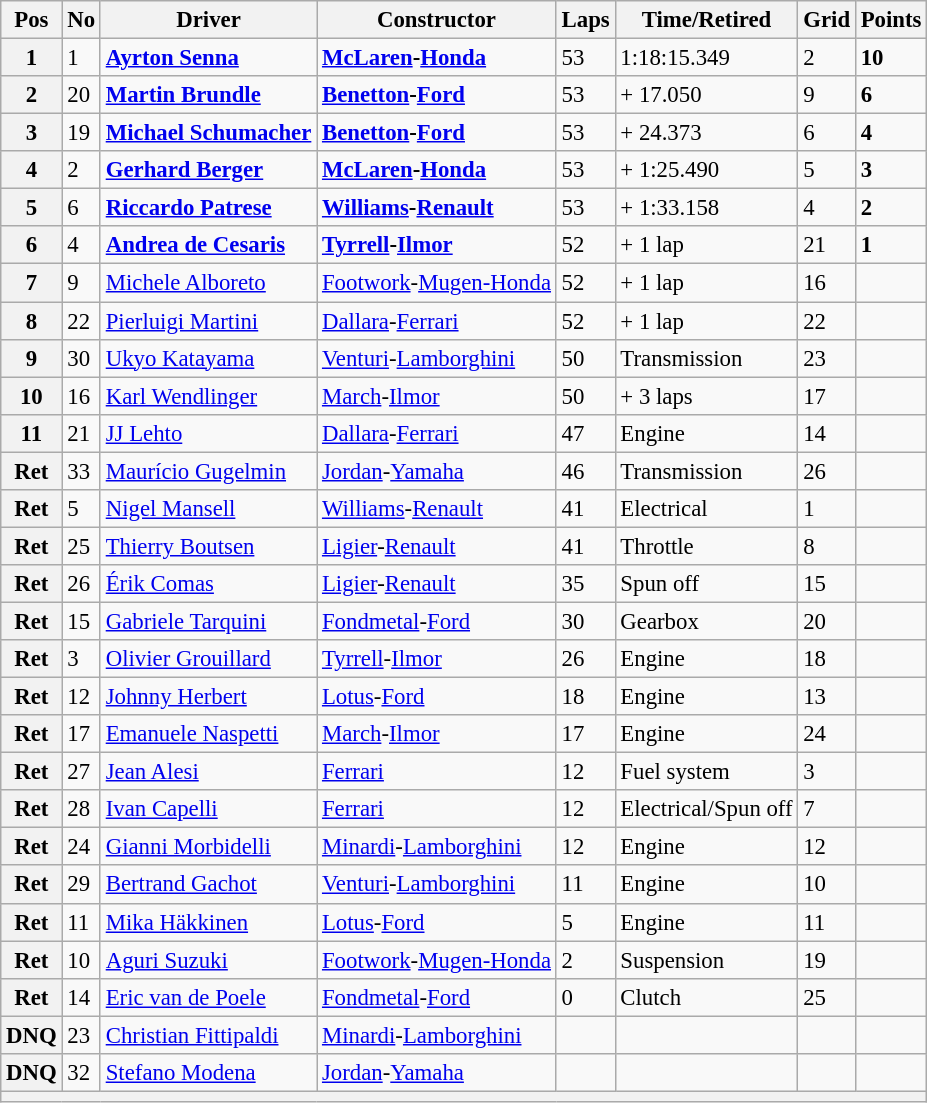<table class="wikitable" style="font-size: 95%;">
<tr>
<th>Pos</th>
<th>No</th>
<th>Driver</th>
<th>Constructor</th>
<th>Laps</th>
<th>Time/Retired</th>
<th>Grid</th>
<th>Points</th>
</tr>
<tr>
<th>1</th>
<td>1</td>
<td> <strong><a href='#'>Ayrton Senna</a></strong></td>
<td><strong><a href='#'>McLaren</a>-<a href='#'>Honda</a></strong></td>
<td>53</td>
<td>1:18:15.349</td>
<td>2</td>
<td><strong>10</strong></td>
</tr>
<tr>
<th>2</th>
<td>20</td>
<td> <strong><a href='#'>Martin Brundle</a></strong></td>
<td><strong><a href='#'>Benetton</a>-<a href='#'>Ford</a></strong></td>
<td>53</td>
<td>+ 17.050</td>
<td>9</td>
<td><strong>6</strong></td>
</tr>
<tr>
<th>3</th>
<td>19</td>
<td> <strong><a href='#'>Michael Schumacher</a></strong></td>
<td><strong><a href='#'>Benetton</a>-<a href='#'>Ford</a></strong></td>
<td>53</td>
<td>+ 24.373</td>
<td>6</td>
<td><strong>4</strong></td>
</tr>
<tr>
<th>4</th>
<td>2</td>
<td> <strong><a href='#'>Gerhard Berger</a></strong></td>
<td><strong><a href='#'>McLaren</a>-<a href='#'>Honda</a></strong></td>
<td>53</td>
<td>+ 1:25.490</td>
<td>5</td>
<td><strong>3</strong></td>
</tr>
<tr>
<th>5</th>
<td>6</td>
<td> <strong><a href='#'>Riccardo Patrese</a></strong></td>
<td><strong><a href='#'>Williams</a>-<a href='#'>Renault</a></strong></td>
<td>53</td>
<td>+ 1:33.158</td>
<td>4</td>
<td><strong>2</strong></td>
</tr>
<tr>
<th>6</th>
<td>4</td>
<td> <strong><a href='#'>Andrea de Cesaris</a></strong></td>
<td><strong><a href='#'>Tyrrell</a>-<a href='#'>Ilmor</a></strong></td>
<td>52</td>
<td>+ 1 lap</td>
<td>21</td>
<td><strong>1</strong></td>
</tr>
<tr>
<th>7</th>
<td>9</td>
<td> <a href='#'>Michele Alboreto</a></td>
<td><a href='#'>Footwork</a>-<a href='#'>Mugen-Honda</a></td>
<td>52</td>
<td>+ 1 lap</td>
<td>16</td>
<td></td>
</tr>
<tr>
<th>8</th>
<td>22</td>
<td> <a href='#'>Pierluigi Martini</a></td>
<td><a href='#'>Dallara</a>-<a href='#'>Ferrari</a></td>
<td>52</td>
<td>+ 1 lap</td>
<td>22</td>
<td></td>
</tr>
<tr>
<th>9</th>
<td>30</td>
<td> <a href='#'>Ukyo Katayama</a></td>
<td><a href='#'>Venturi</a>-<a href='#'>Lamborghini</a></td>
<td>50</td>
<td>Transmission</td>
<td>23</td>
<td></td>
</tr>
<tr>
<th>10</th>
<td>16</td>
<td> <a href='#'>Karl Wendlinger</a></td>
<td><a href='#'>March</a>-<a href='#'>Ilmor</a></td>
<td>50</td>
<td>+ 3 laps</td>
<td>17</td>
<td></td>
</tr>
<tr>
<th>11</th>
<td>21</td>
<td> <a href='#'>JJ Lehto</a></td>
<td><a href='#'>Dallara</a>-<a href='#'>Ferrari</a></td>
<td>47</td>
<td>Engine</td>
<td>14</td>
<td></td>
</tr>
<tr>
<th>Ret</th>
<td>33</td>
<td> <a href='#'>Maurício Gugelmin</a></td>
<td><a href='#'>Jordan</a>-<a href='#'>Yamaha</a></td>
<td>46</td>
<td>Transmission</td>
<td>26</td>
<td></td>
</tr>
<tr>
<th>Ret</th>
<td>5</td>
<td> <a href='#'>Nigel Mansell</a></td>
<td><a href='#'>Williams</a>-<a href='#'>Renault</a></td>
<td>41</td>
<td>Electrical</td>
<td>1</td>
<td></td>
</tr>
<tr>
<th>Ret</th>
<td>25</td>
<td> <a href='#'>Thierry Boutsen</a></td>
<td><a href='#'>Ligier</a>-<a href='#'>Renault</a></td>
<td>41</td>
<td>Throttle</td>
<td>8</td>
<td></td>
</tr>
<tr>
<th>Ret</th>
<td>26</td>
<td> <a href='#'>Érik Comas</a></td>
<td><a href='#'>Ligier</a>-<a href='#'>Renault</a></td>
<td>35</td>
<td>Spun off</td>
<td>15</td>
<td></td>
</tr>
<tr>
<th>Ret</th>
<td>15</td>
<td> <a href='#'>Gabriele Tarquini</a></td>
<td><a href='#'>Fondmetal</a>-<a href='#'>Ford</a></td>
<td>30</td>
<td>Gearbox</td>
<td>20</td>
<td></td>
</tr>
<tr>
<th>Ret</th>
<td>3</td>
<td> <a href='#'>Olivier Grouillard</a></td>
<td><a href='#'>Tyrrell</a>-<a href='#'>Ilmor</a></td>
<td>26</td>
<td>Engine</td>
<td>18</td>
<td></td>
</tr>
<tr>
<th>Ret</th>
<td>12</td>
<td> <a href='#'>Johnny Herbert</a></td>
<td><a href='#'>Lotus</a>-<a href='#'>Ford</a></td>
<td>18</td>
<td>Engine</td>
<td>13</td>
<td></td>
</tr>
<tr>
<th>Ret</th>
<td>17</td>
<td> <a href='#'>Emanuele Naspetti</a></td>
<td><a href='#'>March</a>-<a href='#'>Ilmor</a></td>
<td>17</td>
<td>Engine</td>
<td>24</td>
<td></td>
</tr>
<tr>
<th>Ret</th>
<td>27</td>
<td> <a href='#'>Jean Alesi</a></td>
<td><a href='#'>Ferrari</a></td>
<td>12</td>
<td>Fuel system</td>
<td>3</td>
<td></td>
</tr>
<tr>
<th>Ret</th>
<td>28</td>
<td> <a href='#'>Ivan Capelli</a></td>
<td><a href='#'>Ferrari</a></td>
<td>12</td>
<td>Electrical/Spun off</td>
<td>7</td>
<td></td>
</tr>
<tr>
<th>Ret</th>
<td>24</td>
<td> <a href='#'>Gianni Morbidelli</a></td>
<td><a href='#'>Minardi</a>-<a href='#'>Lamborghini</a></td>
<td>12</td>
<td>Engine</td>
<td>12</td>
<td></td>
</tr>
<tr>
<th>Ret</th>
<td>29</td>
<td> <a href='#'>Bertrand Gachot</a></td>
<td><a href='#'>Venturi</a>-<a href='#'>Lamborghini</a></td>
<td>11</td>
<td>Engine</td>
<td>10</td>
<td></td>
</tr>
<tr>
<th>Ret</th>
<td>11</td>
<td> <a href='#'>Mika Häkkinen</a></td>
<td><a href='#'>Lotus</a>-<a href='#'>Ford</a></td>
<td>5</td>
<td>Engine</td>
<td>11</td>
<td></td>
</tr>
<tr>
<th>Ret</th>
<td>10</td>
<td> <a href='#'>Aguri Suzuki</a></td>
<td><a href='#'>Footwork</a>-<a href='#'>Mugen-Honda</a></td>
<td>2</td>
<td>Suspension</td>
<td>19</td>
<td></td>
</tr>
<tr>
<th>Ret</th>
<td>14</td>
<td> <a href='#'>Eric van de Poele</a></td>
<td><a href='#'>Fondmetal</a>-<a href='#'>Ford</a></td>
<td>0</td>
<td>Clutch</td>
<td>25</td>
<td></td>
</tr>
<tr>
<th>DNQ</th>
<td>23</td>
<td> <a href='#'>Christian Fittipaldi</a></td>
<td><a href='#'>Minardi</a>-<a href='#'>Lamborghini</a></td>
<td></td>
<td></td>
<td></td>
<td></td>
</tr>
<tr>
<th>DNQ</th>
<td>32</td>
<td> <a href='#'>Stefano Modena</a></td>
<td><a href='#'>Jordan</a>-<a href='#'>Yamaha</a></td>
<td></td>
<td></td>
<td></td>
<td></td>
</tr>
<tr>
<th colspan="8"></th>
</tr>
</table>
